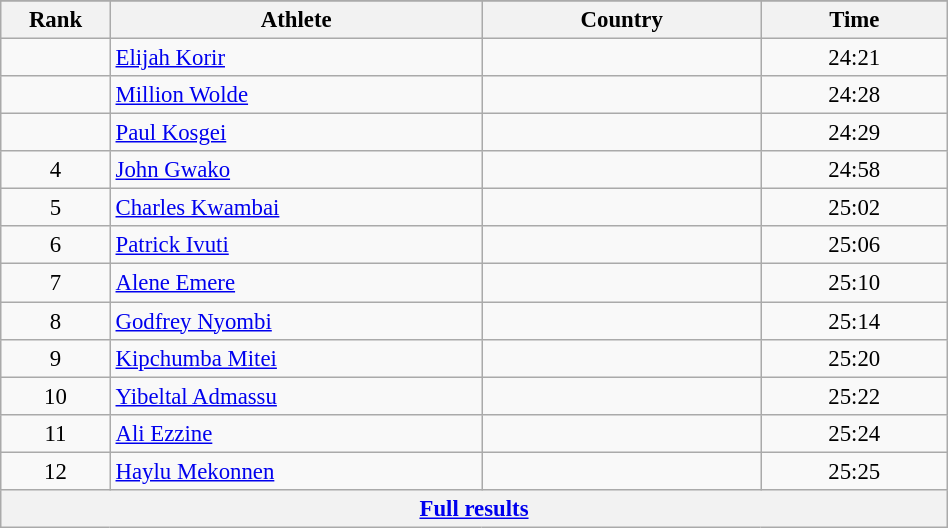<table class="wikitable sortable" style=" text-align:center; font-size:95%;" width="50%">
<tr>
</tr>
<tr>
<th width=5%>Rank</th>
<th width=20%>Athlete</th>
<th width=15%>Country</th>
<th width=10%>Time</th>
</tr>
<tr>
<td align=center></td>
<td align=left><a href='#'>Elijah Korir</a></td>
<td align=left></td>
<td>24:21</td>
</tr>
<tr>
<td align=center></td>
<td align=left><a href='#'>Million Wolde</a></td>
<td align=left></td>
<td>24:28</td>
</tr>
<tr>
<td align=center></td>
<td align=left><a href='#'>Paul Kosgei</a></td>
<td align=left></td>
<td>24:29</td>
</tr>
<tr>
<td align=center>4</td>
<td align=left><a href='#'>John Gwako</a></td>
<td align=left></td>
<td>24:58</td>
</tr>
<tr>
<td align=center>5</td>
<td align=left><a href='#'>Charles Kwambai</a></td>
<td align=left></td>
<td>25:02</td>
</tr>
<tr>
<td align=center>6</td>
<td align=left><a href='#'>Patrick Ivuti</a></td>
<td align=left></td>
<td>25:06</td>
</tr>
<tr>
<td align=center>7</td>
<td align=left><a href='#'>Alene Emere</a></td>
<td align=left></td>
<td>25:10</td>
</tr>
<tr>
<td align=center>8</td>
<td align=left><a href='#'>Godfrey Nyombi</a></td>
<td align=left></td>
<td>25:14</td>
</tr>
<tr>
<td align=center>9</td>
<td align=left><a href='#'>Kipchumba Mitei</a></td>
<td align=left></td>
<td>25:20</td>
</tr>
<tr>
<td align=center>10</td>
<td align=left><a href='#'>Yibeltal Admassu</a></td>
<td align=left></td>
<td>25:22</td>
</tr>
<tr>
<td align=center>11</td>
<td align=left><a href='#'>Ali Ezzine</a></td>
<td align=left></td>
<td>25:24</td>
</tr>
<tr>
<td align=center>12</td>
<td align=left><a href='#'>Haylu Mekonnen</a></td>
<td align=left></td>
<td>25:25</td>
</tr>
<tr class="sortbottom">
<th colspan=4 align=center><a href='#'>Full results</a></th>
</tr>
</table>
